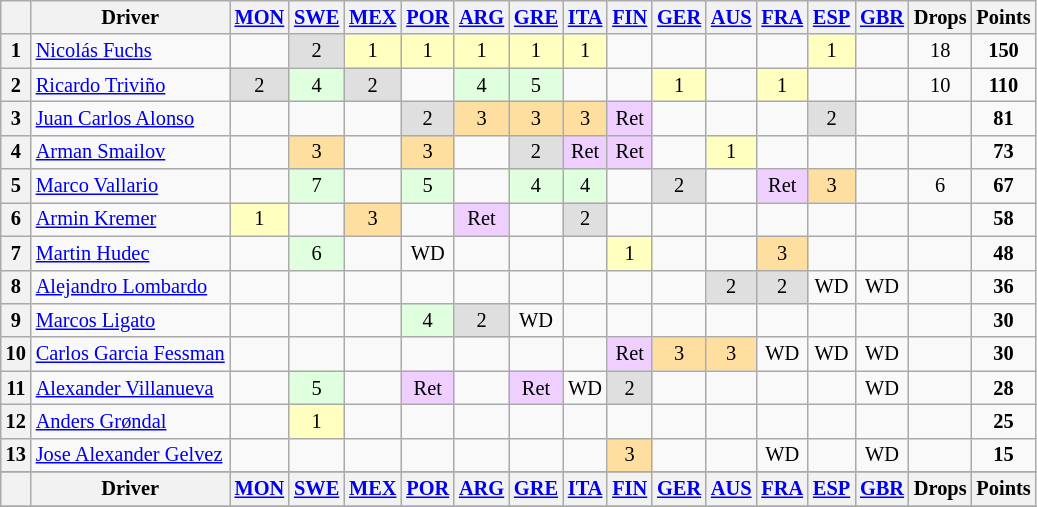<table class="wikitable" style="font-size: 85%; text-align: center;">
<tr valign="top">
<th valign="middle"></th>
<th valign="middle">Driver</th>
<th><a href='#'>MON</a><br></th>
<th><a href='#'>SWE</a><br></th>
<th><a href='#'>MEX</a><br></th>
<th><a href='#'>POR</a><br></th>
<th><a href='#'>ARG</a><br></th>
<th><a href='#'>GRE</a><br></th>
<th><a href='#'>ITA</a><br></th>
<th><a href='#'>FIN</a><br></th>
<th><a href='#'>GER</a><br></th>
<th><a href='#'>AUS</a><br></th>
<th><a href='#'>FRA</a><br></th>
<th><a href='#'>ESP</a><br></th>
<th><a href='#'>GBR</a><br></th>
<th valign="middle">Drops</th>
<th valign="middle">Points</th>
</tr>
<tr>
<th>1</th>
<td align="left"> <a href='#'>Nicolás Fuchs</a></td>
<td></td>
<td style="background:#dfdfdf;">2</td>
<td style="background:#ffffbf;">1</td>
<td style="background:#ffffbf;">1</td>
<td style="background:#ffffbf;">1</td>
<td style="background:#ffffbf;">1</td>
<td style="background:#ffffbf;">1</td>
<td></td>
<td></td>
<td></td>
<td></td>
<td style="background:#ffffbf;">1</td>
<td></td>
<td>18</td>
<td><strong>150</strong></td>
</tr>
<tr>
<th>2</th>
<td align="left"> <a href='#'>Ricardo Triviño</a></td>
<td style="background:#dfdfdf;">2</td>
<td style="background:#dfffdf;">4</td>
<td style="background:#dfdfdf;">2</td>
<td></td>
<td style="background:#dfffdf;">4</td>
<td style="background:#dfffdf;">5</td>
<td></td>
<td></td>
<td style="background:#ffffbf;">1</td>
<td></td>
<td style="background:#ffffbf;">1</td>
<td></td>
<td></td>
<td>10</td>
<td><strong>110</strong></td>
</tr>
<tr>
<th>3</th>
<td align="left"> <a href='#'>Juan Carlos Alonso</a></td>
<td></td>
<td></td>
<td></td>
<td style="background:#dfdfdf;">2</td>
<td style="background:#ffdf9f;">3</td>
<td style="background:#ffdf9f;">3</td>
<td style="background:#ffdf9f;">3</td>
<td style="background:#efcfff;">Ret</td>
<td></td>
<td></td>
<td></td>
<td style="background:#dfdfdf;">2</td>
<td></td>
<td></td>
<td><strong>81</strong></td>
</tr>
<tr>
<th>4</th>
<td align="left"> <a href='#'>Arman Smailov</a></td>
<td></td>
<td style="background:#ffdf9f;">3</td>
<td></td>
<td style="background:#ffdf9f;">3</td>
<td></td>
<td style="background:#dfdfdf;">2</td>
<td style="background:#efcfff;">Ret</td>
<td style="background:#efcfff;">Ret</td>
<td></td>
<td style="background:#ffffbf;">1</td>
<td></td>
<td></td>
<td></td>
<td></td>
<td><strong>73</strong></td>
</tr>
<tr>
<th>5</th>
<td align="left"> <a href='#'>Marco Vallario</a></td>
<td></td>
<td style="background:#dfffdf;">7</td>
<td></td>
<td style="background:#dfffdf;">5</td>
<td></td>
<td style="background:#dfffdf;">4</td>
<td style="background:#dfffdf;">4</td>
<td></td>
<td style="background:#dfdfdf;">2</td>
<td></td>
<td style="background:#efcfff;">Ret</td>
<td style="background:#ffdf9f;">3</td>
<td></td>
<td>6</td>
<td><strong>67</strong></td>
</tr>
<tr>
<th>6</th>
<td align="left"> <a href='#'>Armin Kremer</a></td>
<td style="background:#ffffbf;">1</td>
<td></td>
<td style="background:#ffdf9f;">3</td>
<td></td>
<td style="background:#efcfff;">Ret</td>
<td></td>
<td style="background:#dfdfdf;">2</td>
<td></td>
<td></td>
<td></td>
<td></td>
<td></td>
<td></td>
<td></td>
<td><strong>58</strong></td>
</tr>
<tr>
<th>7</th>
<td align="left"> <a href='#'>Martin Hudec</a></td>
<td></td>
<td style="background:#dfffdf;">6</td>
<td></td>
<td>WD</td>
<td></td>
<td></td>
<td></td>
<td style="background:#ffffbf;">1</td>
<td></td>
<td></td>
<td style="background:#ffdf9f;">3</td>
<td></td>
<td></td>
<td></td>
<td><strong>48</strong></td>
</tr>
<tr>
<th>8</th>
<td align="left"> <a href='#'>Alejandro Lombardo</a></td>
<td></td>
<td></td>
<td></td>
<td></td>
<td></td>
<td></td>
<td></td>
<td></td>
<td></td>
<td style="background:#dfdfdf;">2</td>
<td style="background:#dfdfdf;">2</td>
<td>WD</td>
<td>WD</td>
<td></td>
<td><strong>36</strong></td>
</tr>
<tr>
<th>9</th>
<td align="left"> <a href='#'>Marcos Ligato</a></td>
<td></td>
<td></td>
<td></td>
<td style="background:#dfffdf;">4</td>
<td style="background:#dfdfdf;">2</td>
<td>WD</td>
<td></td>
<td></td>
<td></td>
<td></td>
<td></td>
<td></td>
<td></td>
<td></td>
<td><strong>30</strong></td>
</tr>
<tr>
<th>10</th>
<td align="left"> <a href='#'>Carlos Garcia Fessman</a></td>
<td></td>
<td></td>
<td></td>
<td></td>
<td></td>
<td></td>
<td></td>
<td style="background:#efcfff;">Ret</td>
<td style="background:#ffdf9f;">3</td>
<td style="background:#ffdf9f;">3</td>
<td>WD</td>
<td>WD</td>
<td>WD</td>
<td></td>
<td><strong>30</strong></td>
</tr>
<tr>
<th>11</th>
<td align="left"> <a href='#'>Alexander Villanueva</a></td>
<td></td>
<td style="background:#dfffdf;">5</td>
<td></td>
<td style="background:#efcfff;">Ret</td>
<td></td>
<td style="background:#efcfff;">Ret</td>
<td>WD</td>
<td style="background:#dfdfdf;">2</td>
<td></td>
<td></td>
<td></td>
<td></td>
<td>WD</td>
<td></td>
<td><strong>28</strong></td>
</tr>
<tr>
<th>12</th>
<td align="left"> <a href='#'>Anders Grøndal</a></td>
<td></td>
<td style="background:#ffffbf;">1</td>
<td></td>
<td></td>
<td></td>
<td></td>
<td></td>
<td></td>
<td></td>
<td></td>
<td></td>
<td></td>
<td></td>
<td></td>
<td><strong>25</strong></td>
</tr>
<tr>
<th>13</th>
<td align="left"> <a href='#'>Jose Alexander Gelvez</a></td>
<td></td>
<td></td>
<td></td>
<td></td>
<td></td>
<td></td>
<td></td>
<td style="background:#ffdf9f;">3</td>
<td></td>
<td></td>
<td>WD</td>
<td></td>
<td>WD</td>
<td></td>
<td><strong>15</strong></td>
</tr>
<tr>
</tr>
<tr valign="top">
<th valign="middle"></th>
<th valign="middle">Driver</th>
<th><a href='#'>MON</a><br></th>
<th><a href='#'>SWE</a><br></th>
<th><a href='#'>MEX</a><br></th>
<th><a href='#'>POR</a><br></th>
<th><a href='#'>ARG</a><br></th>
<th><a href='#'>GRE</a><br></th>
<th><a href='#'>ITA</a><br></th>
<th><a href='#'>FIN</a><br></th>
<th><a href='#'>GER</a><br></th>
<th><a href='#'>AUS</a><br></th>
<th><a href='#'>FRA</a><br></th>
<th><a href='#'>ESP</a><br></th>
<th><a href='#'>GBR</a><br></th>
<th valign="middle">Drops</th>
<th valign="middle">Points</th>
</tr>
<tr>
</tr>
</table>
